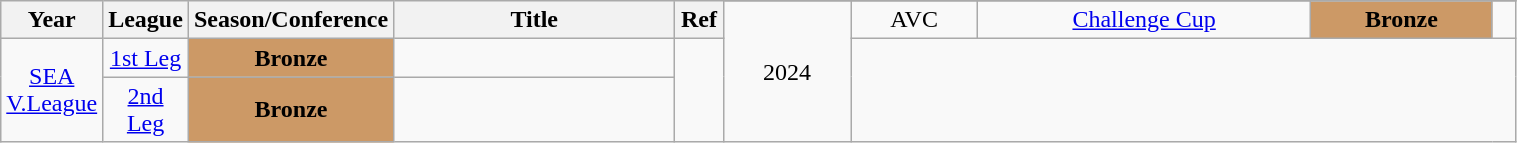<table class="wikitable sortable" style="text-align:center" width="80%">
<tr>
<th style="width:5px;" rowspan="2">Year</th>
<th style="width:25px;" rowspan="2">League</th>
<th style="width:100px;" rowspan="2">Season/Conference</th>
<th style="width:180px;" rowspan="2">Title</th>
<th style="width:25px;" rowspan="2">Ref</th>
</tr>
<tr>
<td rowspan=3>2024</td>
<td>AVC</td>
<td><a href='#'>Challenge Cup</a></td>
<td style="background:#c96"><strong>Bronze</strong></td>
<td></td>
</tr>
<tr>
<td rowspan=2><a href='#'>SEA V.League</a></td>
<td><a href='#'>1st Leg</a></td>
<td style="background:#c96"><strong>Bronze</strong></td>
<td></td>
</tr>
<tr>
<td><a href='#'>2nd Leg</a></td>
<td style="background:#c96"><strong>Bronze</strong></td>
<td></td>
</tr>
</table>
